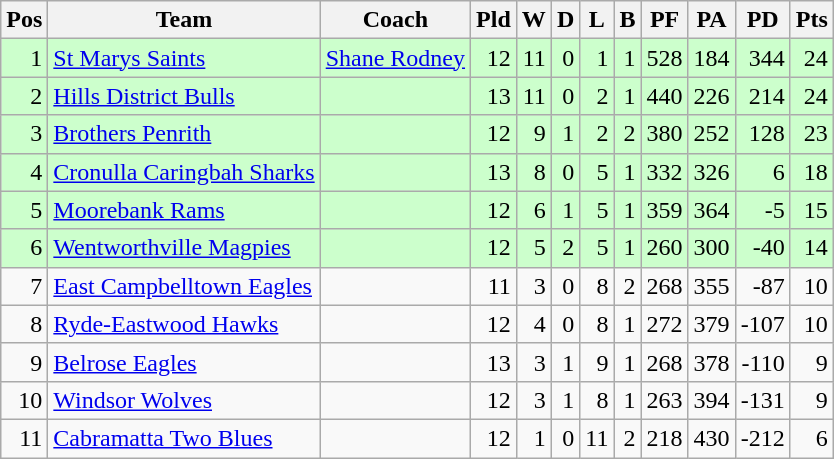<table class="wikitable" style="text-align:right;">
<tr>
<th>Pos</th>
<th>Team</th>
<th>Coach</th>
<th>Pld</th>
<th>W</th>
<th>D</th>
<th>L</th>
<th>B</th>
<th>PF</th>
<th>PA</th>
<th>PD</th>
<th>Pts</th>
</tr>
<tr bgcolor="#CCFFCC">
<td>1</td>
<td align=left> <a href='#'>St Marys Saints</a></td>
<td align=center><a href='#'>Shane Rodney</a></td>
<td>12</td>
<td>11</td>
<td>0</td>
<td>1</td>
<td>1</td>
<td>528</td>
<td>184</td>
<td>344</td>
<td>24</td>
</tr>
<tr bgcolor="#CCFFCC">
<td>2</td>
<td align=left> <a href='#'>Hills District Bulls</a></td>
<td align=center></td>
<td>13</td>
<td>11</td>
<td>0</td>
<td>2</td>
<td>1</td>
<td>440</td>
<td>226</td>
<td>214</td>
<td>24</td>
</tr>
<tr bgcolor="#CCFFCC">
<td>3</td>
<td align=left> <a href='#'>Brothers Penrith</a></td>
<td align=center></td>
<td>12</td>
<td>9</td>
<td>1</td>
<td>2</td>
<td>2</td>
<td>380</td>
<td>252</td>
<td>128</td>
<td>23</td>
</tr>
<tr bgcolor="#CCFFCC">
<td>4</td>
<td align=left> <a href='#'>Cronulla Caringbah Sharks</a></td>
<td align=center></td>
<td>13</td>
<td>8</td>
<td>0</td>
<td>5</td>
<td>1</td>
<td>332</td>
<td>326</td>
<td>6</td>
<td>18</td>
</tr>
<tr bgcolor="#CCFFCC">
<td>5</td>
<td align=left> <a href='#'>Moorebank Rams</a></td>
<td align=center></td>
<td>12</td>
<td>6</td>
<td>1</td>
<td>5</td>
<td>1</td>
<td>359</td>
<td>364</td>
<td>-5</td>
<td>15</td>
</tr>
<tr bgcolor="#CCFFCC">
<td>6</td>
<td align=left> <a href='#'>Wentworthville Magpies</a></td>
<td align=center></td>
<td>12</td>
<td>5</td>
<td>2</td>
<td>5</td>
<td>1</td>
<td>260</td>
<td>300</td>
<td>-40</td>
<td>14</td>
</tr>
<tr>
<td>7</td>
<td align=left> <a href='#'>East Campbelltown Eagles</a></td>
<td align=center></td>
<td>11</td>
<td>3</td>
<td>0</td>
<td>8</td>
<td>2</td>
<td>268</td>
<td>355</td>
<td>-87</td>
<td>10</td>
</tr>
<tr>
<td>8</td>
<td align=left> <a href='#'>Ryde-Eastwood Hawks</a></td>
<td align=center></td>
<td>12</td>
<td>4</td>
<td>0</td>
<td>8</td>
<td>1</td>
<td>272</td>
<td>379</td>
<td>-107</td>
<td>10</td>
</tr>
<tr>
<td>9</td>
<td align=left> <a href='#'>Belrose Eagles</a></td>
<td align=center></td>
<td>13</td>
<td>3</td>
<td>1</td>
<td>9</td>
<td>1</td>
<td>268</td>
<td>378</td>
<td>-110</td>
<td>9</td>
</tr>
<tr>
<td>10</td>
<td align=left> <a href='#'>Windsor Wolves</a></td>
<td align=center></td>
<td>12</td>
<td>3</td>
<td>1</td>
<td>8</td>
<td>1</td>
<td>263</td>
<td>394</td>
<td>-131</td>
<td>9</td>
</tr>
<tr>
<td>11</td>
<td align=left> <a href='#'>Cabramatta Two Blues</a></td>
<td align=center></td>
<td>12</td>
<td>1</td>
<td>0</td>
<td>11</td>
<td>2</td>
<td>218</td>
<td>430</td>
<td>-212</td>
<td>6</td>
</tr>
</table>
